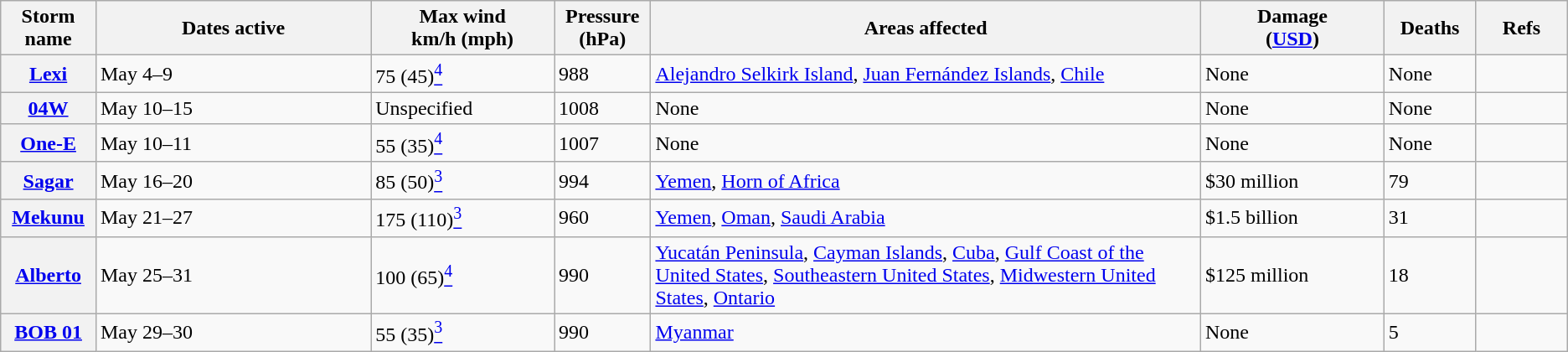<table class="wikitable sortable">
<tr>
<th style="width:5%;">Storm name</th>
<th style="width:15%;">Dates active</th>
<th style="width:10%;">Max wind<br>km/h (mph)</th>
<th style="width:5%;">Pressure<br>(hPa)</th>
<th style="width:30%;">Areas affected</th>
<th style="width:10%;">Damage<br>(<a href='#'>USD</a>)</th>
<th style="width:5%;">Deaths</th>
<th style="width:5%;">Refs</th>
</tr>
<tr>
<th><a href='#'>Lexi</a></th>
<td>May 4–9</td>
<td>75 (45)<a href='#'><sup>4</sup></a></td>
<td>988</td>
<td><a href='#'>Alejandro Selkirk Island</a>, <a href='#'>Juan Fernández Islands</a>, <a href='#'>Chile</a></td>
<td>None</td>
<td>None</td>
<td></td>
</tr>
<tr>
<th><a href='#'>04W</a></th>
<td>May 10–15</td>
<td>Unspecified</td>
<td>1008</td>
<td>None</td>
<td>None</td>
<td>None</td>
<td></td>
</tr>
<tr>
<th><a href='#'>One-E</a></th>
<td>May 10–11</td>
<td>55 (35)<a href='#'><sup>4</sup></a></td>
<td>1007</td>
<td>None</td>
<td>None</td>
<td>None</td>
<td></td>
</tr>
<tr>
<th><a href='#'>Sagar</a></th>
<td>May 16–20</td>
<td>85 (50)<a href='#'><sup>3</sup></a></td>
<td>994</td>
<td><a href='#'>Yemen</a>, <a href='#'>Horn of Africa</a></td>
<td>$30 million</td>
<td>79</td>
<td></td>
</tr>
<tr>
<th><a href='#'>Mekunu</a></th>
<td>May 21–27</td>
<td>175 (110)<a href='#'><sup>3</sup></a></td>
<td>960</td>
<td><a href='#'>Yemen</a>, <a href='#'>Oman</a>, <a href='#'>Saudi Arabia</a></td>
<td>$1.5 billion</td>
<td>31</td>
<td></td>
</tr>
<tr>
<th><a href='#'>Alberto</a></th>
<td>May 25–31</td>
<td>100 (65)<a href='#'><sup>4</sup></a></td>
<td>990</td>
<td><a href='#'>Yucatán Peninsula</a>, <a href='#'>Cayman Islands</a>, <a href='#'>Cuba</a>, <a href='#'>Gulf Coast of the United States</a>, <a href='#'>Southeastern United States</a>, <a href='#'>Midwestern United States</a>, <a href='#'>Ontario</a></td>
<td>$125 million</td>
<td>18</td>
<td></td>
</tr>
<tr>
<th><a href='#'>BOB 01</a></th>
<td>May 29–30</td>
<td>55 (35)<a href='#'><sup>3</sup></a></td>
<td>990</td>
<td><a href='#'>Myanmar</a></td>
<td>None</td>
<td>5</td>
<td></td>
</tr>
</table>
